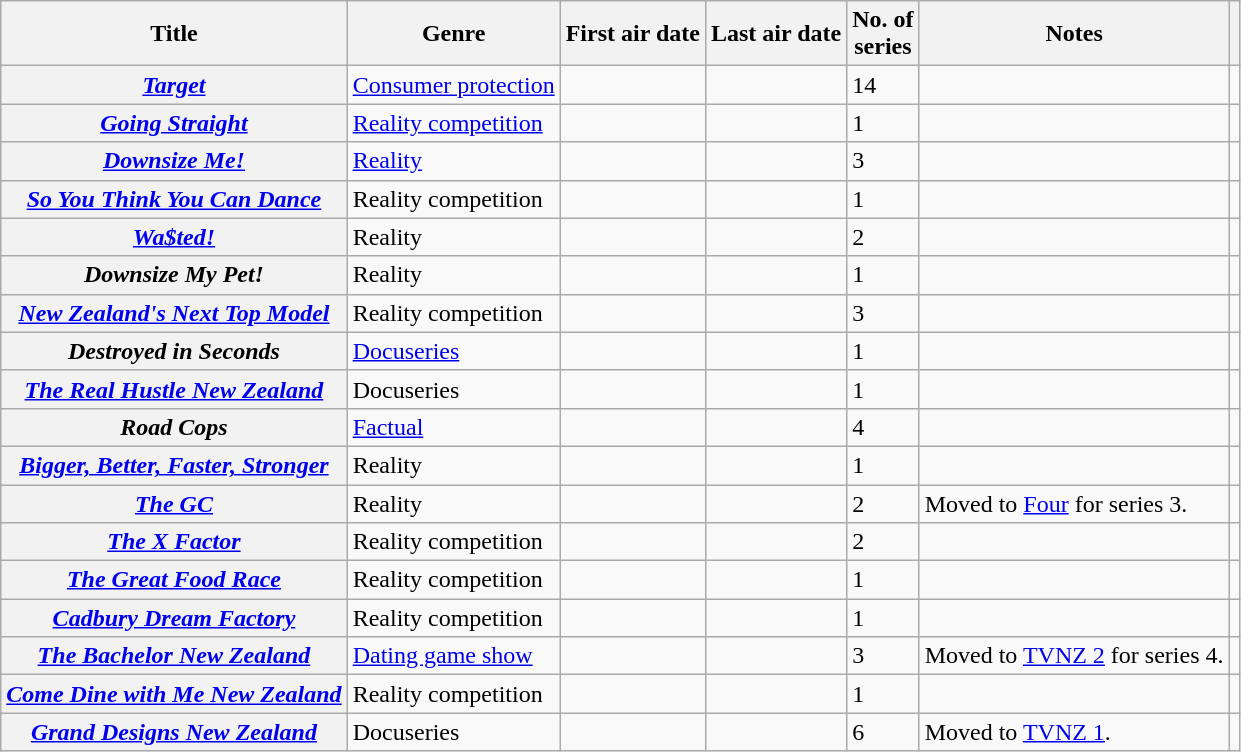<table class="wikitable plainrowheaders sortable">
<tr>
<th scope="col">Title</th>
<th scope="col">Genre</th>
<th scope="col">First air date</th>
<th scope="col">Last air date</th>
<th scope="col">No. of<br>series</th>
<th scope="col" class="unsortable">Notes</th>
<th scope="col" class="unsortable"></th>
</tr>
<tr>
<th scope="row"><em><a href='#'>Target</a></em></th>
<td><a href='#'>Consumer protection</a></td>
<td></td>
<td></td>
<td>14</td>
<td></td>
<td style="text-align:center;"></td>
</tr>
<tr>
<th scope="row"><em><a href='#'>Going Straight</a></em></th>
<td><a href='#'>Reality competition</a></td>
<td></td>
<td></td>
<td>1</td>
<td></td>
<td style="text-align:center;"></td>
</tr>
<tr>
<th scope="row"><em><a href='#'>Downsize Me!</a></em></th>
<td><a href='#'>Reality</a></td>
<td></td>
<td></td>
<td>3</td>
<td></td>
<td style="text-align:center;"></td>
</tr>
<tr>
<th scope="row"><em><a href='#'>So You Think You Can Dance</a></em></th>
<td>Reality competition</td>
<td></td>
<td></td>
<td>1</td>
<td></td>
<td style="text-align:center;"></td>
</tr>
<tr>
<th scope="row"><em><a href='#'>Wa$ted!</a></em></th>
<td>Reality</td>
<td></td>
<td></td>
<td>2</td>
<td></td>
<td style="text-align:center;"></td>
</tr>
<tr>
<th scope="row"><em>Downsize My Pet!</em></th>
<td>Reality</td>
<td></td>
<td></td>
<td>1</td>
<td></td>
<td style="text-align:center;"></td>
</tr>
<tr>
<th scope="row"><em><a href='#'>New Zealand's Next Top Model</a></em></th>
<td>Reality competition</td>
<td></td>
<td></td>
<td>3</td>
<td></td>
<td style="text-align:center;"></td>
</tr>
<tr>
<th scope="row"><em>Destroyed in Seconds</em></th>
<td><a href='#'>Docuseries</a></td>
<td></td>
<td></td>
<td>1</td>
<td></td>
<td style="text-align:center;"></td>
</tr>
<tr>
<th scope="row"><em><a href='#'>The Real Hustle New Zealand</a></em></th>
<td>Docuseries</td>
<td></td>
<td></td>
<td>1</td>
<td></td>
<td style="text-align:center;"></td>
</tr>
<tr>
<th scope="row"><em>Road Cops</em></th>
<td><a href='#'>Factual</a></td>
<td></td>
<td></td>
<td>4</td>
<td></td>
<td style="text-align:center;"></td>
</tr>
<tr>
<th scope="row"><em><a href='#'>Bigger, Better, Faster, Stronger</a></em></th>
<td>Reality</td>
<td></td>
<td></td>
<td>1</td>
<td></td>
<td style="text-align:center;"></td>
</tr>
<tr>
<th scope="row"><em><a href='#'>The GC</a></em></th>
<td>Reality</td>
<td></td>
<td></td>
<td>2</td>
<td>Moved to <a href='#'>Four</a> for series 3.</td>
<td style="text-align:center;"></td>
</tr>
<tr>
<th scope="row"><em><a href='#'>The X Factor</a></em></th>
<td>Reality competition</td>
<td></td>
<td></td>
<td>2</td>
<td></td>
<td style="text-align:center;"></td>
</tr>
<tr>
<th scope="row"><em><a href='#'>The Great Food Race</a></em></th>
<td>Reality competition</td>
<td></td>
<td></td>
<td>1</td>
<td></td>
<td style="text-align:center;"></td>
</tr>
<tr>
<th scope="row"><em><a href='#'>Cadbury Dream Factory</a></em></th>
<td>Reality competition</td>
<td></td>
<td></td>
<td>1</td>
<td></td>
<td style="text-align:center;"></td>
</tr>
<tr>
<th scope="row"><em><a href='#'>The Bachelor New Zealand</a></em></th>
<td><a href='#'>Dating game show</a></td>
<td></td>
<td></td>
<td>3</td>
<td>Moved to <a href='#'>TVNZ 2</a> for series 4.</td>
<td style="text-align:center;"></td>
</tr>
<tr>
<th scope="row"><em><a href='#'>Come Dine with Me New Zealand</a></em></th>
<td>Reality competition</td>
<td></td>
<td></td>
<td>1</td>
<td></td>
<td style="text-align:center;"></td>
</tr>
<tr>
<th scope="row"><em><a href='#'>Grand Designs New Zealand</a></em></th>
<td>Docuseries</td>
<td></td>
<td></td>
<td>6</td>
<td>Moved to <a href='#'>TVNZ 1</a>.</td>
<td style="text-align:center;"></td>
</tr>
</table>
